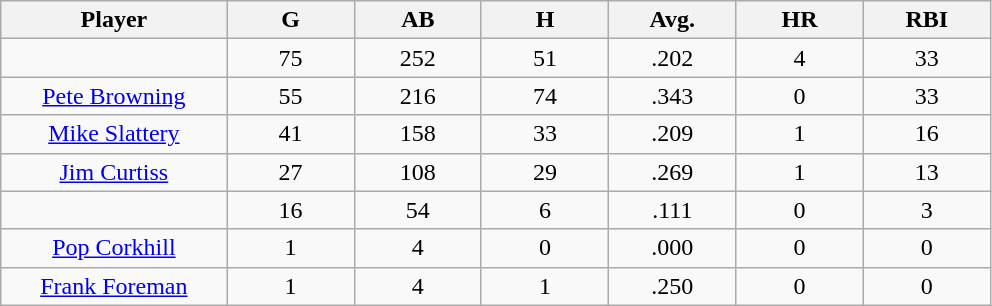<table class="wikitable sortable">
<tr>
<th bgcolor="#DDDDFF" width="16%">Player</th>
<th bgcolor="#DDDDFF" width="9%">G</th>
<th bgcolor="#DDDDFF" width="9%">AB</th>
<th bgcolor="#DDDDFF" width="9%">H</th>
<th bgcolor="#DDDDFF" width="9%">Avg.</th>
<th bgcolor="#DDDDFF" width="9%">HR</th>
<th bgcolor="#DDDDFF" width="9%">RBI</th>
</tr>
<tr align="center">
<td></td>
<td>75</td>
<td>252</td>
<td>51</td>
<td>.202</td>
<td>4</td>
<td>33</td>
</tr>
<tr align="center">
<td><a href='#'>Pete Browning</a></td>
<td>55</td>
<td>216</td>
<td>74</td>
<td>.343</td>
<td>0</td>
<td>33</td>
</tr>
<tr align=center>
<td><a href='#'>Mike Slattery</a></td>
<td>41</td>
<td>158</td>
<td>33</td>
<td>.209</td>
<td>1</td>
<td>16</td>
</tr>
<tr align=center>
<td><a href='#'>Jim Curtiss</a></td>
<td>27</td>
<td>108</td>
<td>29</td>
<td>.269</td>
<td>1</td>
<td>13</td>
</tr>
<tr align=center>
<td></td>
<td>16</td>
<td>54</td>
<td>6</td>
<td>.111</td>
<td>0</td>
<td>3</td>
</tr>
<tr align="center">
<td><a href='#'>Pop Corkhill</a></td>
<td>1</td>
<td>4</td>
<td>0</td>
<td>.000</td>
<td>0</td>
<td>0</td>
</tr>
<tr align=center>
<td><a href='#'>Frank Foreman</a></td>
<td>1</td>
<td>4</td>
<td>1</td>
<td>.250</td>
<td>0</td>
<td>0</td>
</tr>
</table>
